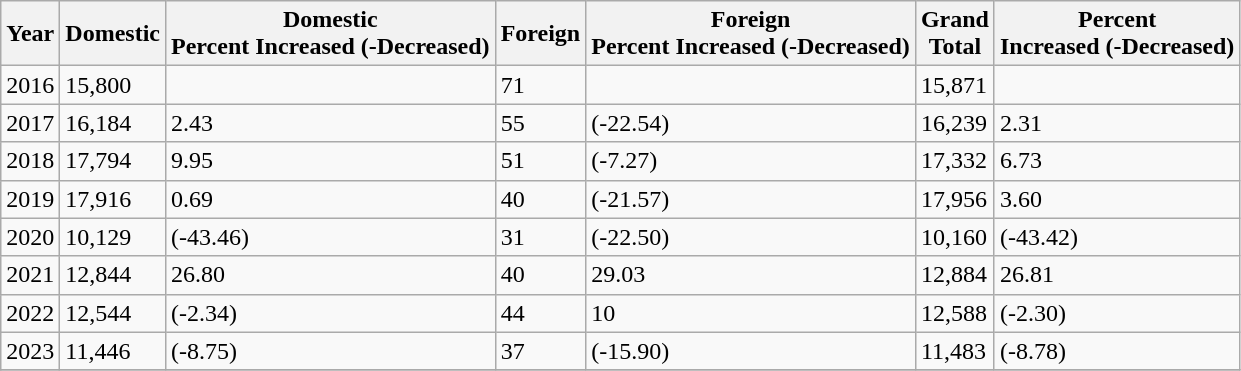<table class="wikitable sortable">
<tr>
<th>Year</th>
<th>Domestic</th>
<th>Domestic<br>Percent
Increased
(-Decreased)</th>
<th>Foreign</th>
<th>Foreign<br>Percent
Increased
(-Decreased)</th>
<th>Grand<br>Total</th>
<th>Percent<br>Increased
(-Decreased)</th>
</tr>
<tr>
<td>2016</td>
<td>15,800</td>
<td></td>
<td>71</td>
<td></td>
<td>15,871</td>
<td></td>
</tr>
<tr>
<td>2017</td>
<td>16,184</td>
<td>2.43</td>
<td>55</td>
<td>(-22.54)</td>
<td>16,239</td>
<td>2.31</td>
</tr>
<tr>
<td>2018</td>
<td>17,794</td>
<td>9.95</td>
<td>51</td>
<td>(-7.27)</td>
<td>17,332</td>
<td>6.73</td>
</tr>
<tr>
<td>2019</td>
<td>17,916</td>
<td>0.69</td>
<td>40</td>
<td>(-21.57)</td>
<td>17,956</td>
<td>3.60</td>
</tr>
<tr>
<td>2020</td>
<td>10,129</td>
<td>(-43.46)</td>
<td>31</td>
<td>(-22.50)</td>
<td>10,160</td>
<td>(-43.42)</td>
</tr>
<tr>
<td>2021</td>
<td>12,844</td>
<td>26.80</td>
<td>40</td>
<td>29.03</td>
<td>12,884</td>
<td>26.81</td>
</tr>
<tr>
<td>2022</td>
<td>12,544</td>
<td>(-2.34)</td>
<td>44</td>
<td>10</td>
<td>12,588</td>
<td>(-2.30)</td>
</tr>
<tr>
<td>2023</td>
<td>11,446</td>
<td>(-8.75)</td>
<td>37</td>
<td>(-15.90)</td>
<td>11,483</td>
<td>(-8.78)</td>
</tr>
<tr>
</tr>
</table>
